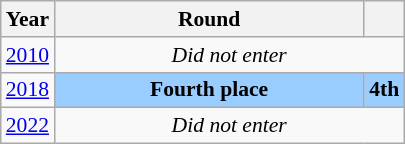<table class="wikitable" style="text-align: center; font-size:90%">
<tr>
<th>Year</th>
<th style="width:200px">Round</th>
<th></th>
</tr>
<tr>
<td><a href='#'>2010</a></td>
<td colspan="2"><em>Did not enter</em></td>
</tr>
<tr>
<td><a href='#'>2018</a></td>
<td bgcolor="9acdff"><strong>Fourth place</strong></td>
<td bgcolor="9acdff"><strong>4th</strong></td>
</tr>
<tr>
<td><a href='#'>2022</a></td>
<td colspan="2"><em>Did not enter</em></td>
</tr>
</table>
